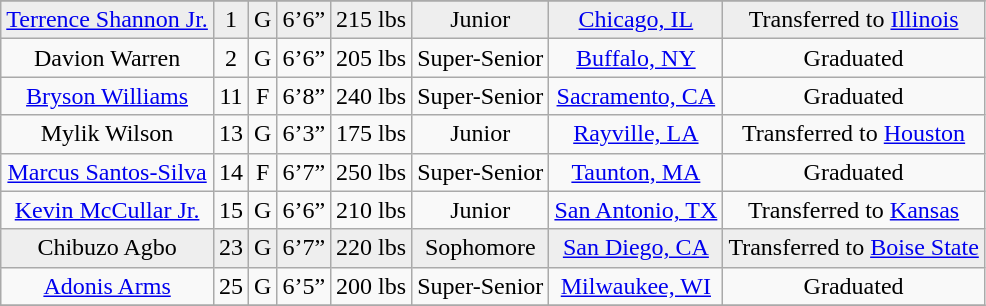<table class="wikitable sortable" style="text-align: center">
<tr align=center>
</tr>
<tr style="background:#eeeeee;">
<td><a href='#'>Terrence Shannon Jr.</a></td>
<td>1</td>
<td>G</td>
<td>6’6”</td>
<td>215 lbs</td>
<td>Junior</td>
<td><a href='#'>Chicago, IL</a></td>
<td>Transferred to <a href='#'>Illinois</a></td>
</tr>
<tr>
<td>Davion Warren</td>
<td>2</td>
<td>G</td>
<td>6’6”</td>
<td>205 lbs</td>
<td>Super-Senior</td>
<td><a href='#'>Buffalo, NY</a></td>
<td>Graduated</td>
</tr>
<tr>
<td><a href='#'>Bryson Williams</a></td>
<td>11</td>
<td>F</td>
<td>6’8”</td>
<td>240 lbs</td>
<td>Super-Senior</td>
<td><a href='#'>Sacramento, CA</a></td>
<td>Graduated</td>
</tr>
<tr>
<td>Mylik Wilson</td>
<td>13</td>
<td>G</td>
<td>6’3”</td>
<td>175 lbs</td>
<td>Junior</td>
<td><a href='#'>Rayville, LA</a></td>
<td>Transferred to <a href='#'>Houston</a></td>
</tr>
<tr>
<td><a href='#'>Marcus Santos-Silva</a></td>
<td>14</td>
<td>F</td>
<td>6’7”</td>
<td>250 lbs</td>
<td>Super-Senior</td>
<td><a href='#'>Taunton, MA</a></td>
<td>Graduated</td>
</tr>
<tr>
<td><a href='#'>Kevin McCullar Jr.</a></td>
<td>15</td>
<td>G</td>
<td>6’6”</td>
<td>210 lbs</td>
<td> Junior</td>
<td><a href='#'>San Antonio, TX</a></td>
<td>Transferred to <a href='#'>Kansas</a></td>
</tr>
<tr style="background:#eeeeee;">
<td>Chibuzo Agbo</td>
<td>23</td>
<td>G</td>
<td>6’7”</td>
<td>220 lbs</td>
<td>Sophomore</td>
<td><a href='#'>San Diego, CA</a></td>
<td>Transferred to <a href='#'>Boise State</a></td>
</tr>
<tr>
<td><a href='#'>Adonis Arms</a></td>
<td>25</td>
<td>G</td>
<td>6’5”</td>
<td>200 lbs</td>
<td>Super-Senior</td>
<td><a href='#'>Milwaukee, WI</a></td>
<td>Graduated</td>
</tr>
<tr>
</tr>
</table>
